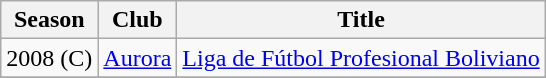<table class="wikitable">
<tr>
<th>Season</th>
<th>Club</th>
<th>Title</th>
</tr>
<tr>
<td>2008 (C)</td>
<td><a href='#'>Aurora</a></td>
<td><a href='#'>Liga de Fútbol Profesional Boliviano</a></td>
</tr>
<tr>
</tr>
</table>
